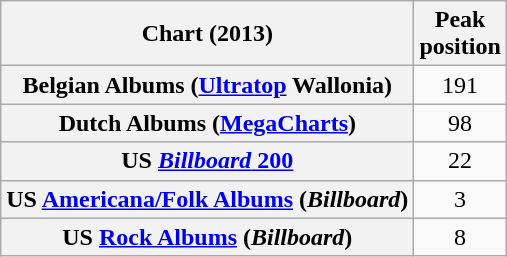<table class="wikitable sortable plainrowheaders" style="text-align:center;">
<tr>
<th>Chart (2013)</th>
<th>Peak<br>position</th>
</tr>
<tr>
<th scope="row">Belgian Albums (<a href='#'>Ultratop</a> Wallonia)</th>
<td style="text-align:center;">191</td>
</tr>
<tr>
<th scope="row">Dutch Albums (<a href='#'>MegaCharts</a>)</th>
<td style="text-align:center;">98</td>
</tr>
<tr>
<th scope="row">US <a href='#'><em>Billboard</em> 200</a></th>
<td style="text-align:center;">22</td>
</tr>
<tr>
<th scope="row">US <a href='#'>Americana/Folk Albums</a> (<em>Billboard</em>)</th>
<td style="text-align:center;">3</td>
</tr>
<tr>
<th scope="row">US <a href='#'>Rock Albums</a> (<em>Billboard</em>)</th>
<td style="text-align:center;">8</td>
</tr>
</table>
